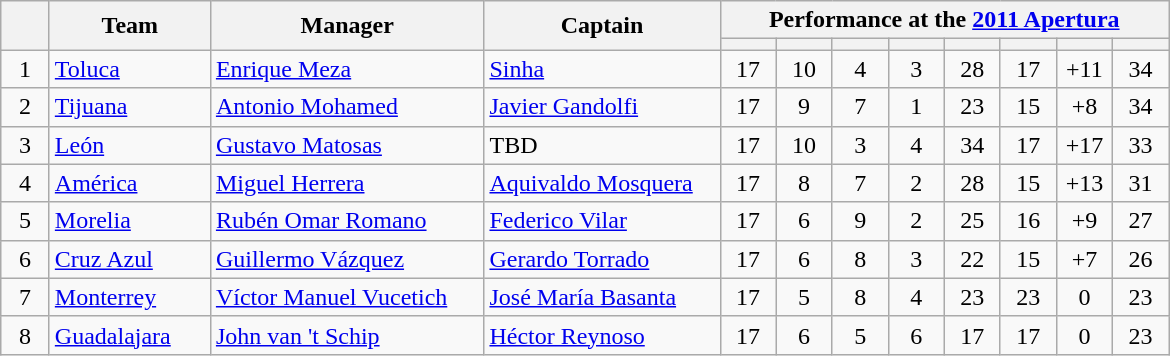<table class="wikitable" style="text-align: center;">
<tr>
<th width=25; rowspan=2></th>
<th width=100; rowspan=2>Team</th>
<th width=175; rowspan=2>Manager</th>
<th width=150; rowspan=2>Captain</th>
<th colspan=10>Performance at the <a href='#'>2011 Apertura</a></th>
</tr>
<tr>
<th width=30></th>
<th width=30></th>
<th width=30></th>
<th width=30></th>
<th width=30></th>
<th width=30></th>
<th width=30></th>
<th width=30></th>
</tr>
<tr>
<td>1</td>
<td style="text-align: left;"><a href='#'>Toluca</a></td>
<td style="text-align: left;"> <a href='#'>Enrique Meza</a></td>
<td style="text-align: left;"> <a href='#'>Sinha</a></td>
<td>17</td>
<td>10</td>
<td>4</td>
<td>3</td>
<td>28</td>
<td>17</td>
<td>+11</td>
<td>34</td>
</tr>
<tr>
<td>2</td>
<td style="text-align: left;"><a href='#'>Tijuana</a></td>
<td style="text-align: left;"> <a href='#'>Antonio Mohamed</a></td>
<td style="text-align: left;"> <a href='#'>Javier Gandolfi</a></td>
<td>17</td>
<td>9</td>
<td>7</td>
<td>1</td>
<td>23</td>
<td>15</td>
<td>+8</td>
<td>34</td>
</tr>
<tr>
<td>3</td>
<td style="text-align: left;"><a href='#'>León</a></td>
<td style="text-align: left;"> <a href='#'>Gustavo Matosas</a></td>
<td style="text-align: left;">TBD</td>
<td>17</td>
<td>10</td>
<td>3</td>
<td>4</td>
<td>34</td>
<td>17</td>
<td>+17</td>
<td>33</td>
</tr>
<tr>
<td>4</td>
<td style="text-align: left;"><a href='#'>América</a></td>
<td style="text-align: left;"> <a href='#'>Miguel Herrera</a></td>
<td style="text-align: left;"> <a href='#'>Aquivaldo Mosquera</a></td>
<td>17</td>
<td>8</td>
<td>7</td>
<td>2</td>
<td>28</td>
<td>15</td>
<td>+13</td>
<td>31</td>
</tr>
<tr>
<td>5</td>
<td style="text-align: left;"><a href='#'>Morelia</a></td>
<td style="text-align: left;"> <a href='#'>Rubén Omar Romano</a></td>
<td style="text-align: left;"> <a href='#'>Federico Vilar</a></td>
<td>17</td>
<td>6</td>
<td>9</td>
<td>2</td>
<td>25</td>
<td>16</td>
<td>+9</td>
<td>27</td>
</tr>
<tr>
<td>6</td>
<td style="text-align: left;"><a href='#'>Cruz Azul</a></td>
<td style="text-align: left;"> <a href='#'>Guillermo Vázquez</a></td>
<td style="text-align: left;"> <a href='#'>Gerardo Torrado</a></td>
<td>17</td>
<td>6</td>
<td>8</td>
<td>3</td>
<td>22</td>
<td>15</td>
<td>+7</td>
<td>26</td>
</tr>
<tr>
<td>7</td>
<td style="text-align: left;"><a href='#'>Monterrey</a></td>
<td style="text-align: left;"> <a href='#'>Víctor Manuel Vucetich</a></td>
<td style="text-align: left;"> <a href='#'>José María Basanta</a></td>
<td>17</td>
<td>5</td>
<td>8</td>
<td>4</td>
<td>23</td>
<td>23</td>
<td>0</td>
<td>23</td>
</tr>
<tr>
<td>8</td>
<td style="text-align: left;"><a href='#'>Guadalajara</a></td>
<td style="text-align: left;"> <a href='#'>John van 't Schip</a></td>
<td style="text-align: left;"> <a href='#'>Héctor Reynoso</a></td>
<td>17</td>
<td>6</td>
<td>5</td>
<td>6</td>
<td>17</td>
<td>17</td>
<td>0</td>
<td>23</td>
</tr>
</table>
